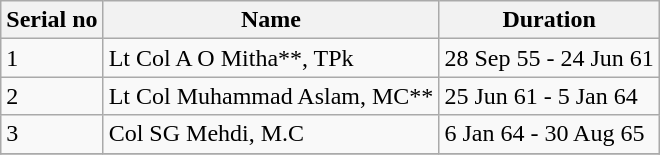<table class="wikitable">
<tr>
<th>Serial no</th>
<th>Name</th>
<th>Duration</th>
</tr>
<tr>
<td>1</td>
<td>Lt Col A O Mitha**, TPk</td>
<td>28 Sep 55 - 24 Jun 61</td>
</tr>
<tr>
<td>2</td>
<td>Lt Col Muhammad Aslam, MC**</td>
<td>25 Jun 61 - 5 Jan 64</td>
</tr>
<tr>
<td>3</td>
<td>Col  SG Mehdi, M.C</td>
<td>6 Jan 64 - 30 Aug 65</td>
</tr>
<tr>
</tr>
</table>
